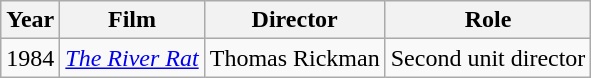<table class="wikitable">
<tr>
<th>Year</th>
<th>Film</th>
<th>Director</th>
<th>Role</th>
</tr>
<tr>
<td>1984</td>
<td><em><a href='#'>The River Rat</a></em></td>
<td>Thomas Rickman</td>
<td>Second unit director</td>
</tr>
</table>
